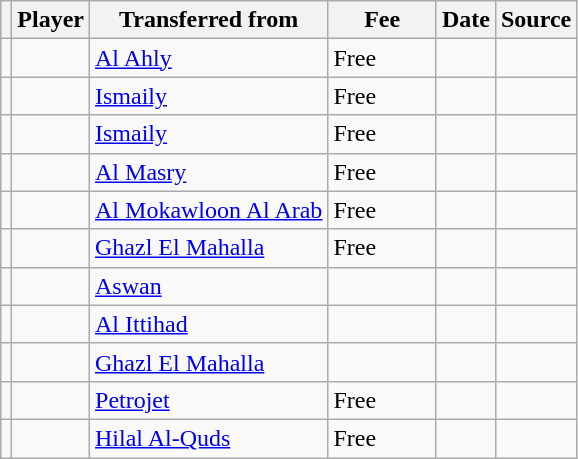<table class="wikitable plainrowheaders sortable">
<tr>
<th></th>
<th scope="col">Player</th>
<th>Transferred from</th>
<th style="width: 65px;">Fee</th>
<th scope="col">Date</th>
<th scope="col">Source</th>
</tr>
<tr>
<td align="center"></td>
<td></td>
<td> <a href='#'>Al Ahly</a></td>
<td>Free</td>
<td></td>
<td></td>
</tr>
<tr>
<td align="center"></td>
<td></td>
<td> <a href='#'>Ismaily</a></td>
<td>Free</td>
<td></td>
<td></td>
</tr>
<tr>
<td align="center"></td>
<td></td>
<td> <a href='#'>Ismaily</a></td>
<td>Free</td>
<td></td>
<td></td>
</tr>
<tr>
<td align="center"></td>
<td></td>
<td> <a href='#'>Al Masry</a></td>
<td>Free</td>
<td></td>
<td></td>
</tr>
<tr>
<td align="center"></td>
<td></td>
<td> <a href='#'>Al Mokawloon Al Arab</a></td>
<td>Free</td>
<td></td>
<td></td>
</tr>
<tr>
<td align="center"></td>
<td></td>
<td> <a href='#'>Ghazl El Mahalla</a></td>
<td>Free</td>
<td></td>
<td></td>
</tr>
<tr>
<td align="center"></td>
<td></td>
<td> <a href='#'>Aswan</a></td>
<td></td>
<td></td>
<td></td>
</tr>
<tr>
<td align="center"></td>
<td></td>
<td> <a href='#'>Al Ittihad</a></td>
<td></td>
<td></td>
<td></td>
</tr>
<tr>
<td align="center"></td>
<td></td>
<td> <a href='#'>Ghazl El Mahalla</a></td>
<td></td>
<td></td>
<td></td>
</tr>
<tr>
<td align="center"></td>
<td></td>
<td> <a href='#'>Petrojet</a></td>
<td>Free</td>
<td></td>
<td></td>
</tr>
<tr>
<td align="center"></td>
<td></td>
<td> <a href='#'>Hilal Al-Quds</a></td>
<td>Free</td>
<td></td>
<td></td>
</tr>
</table>
